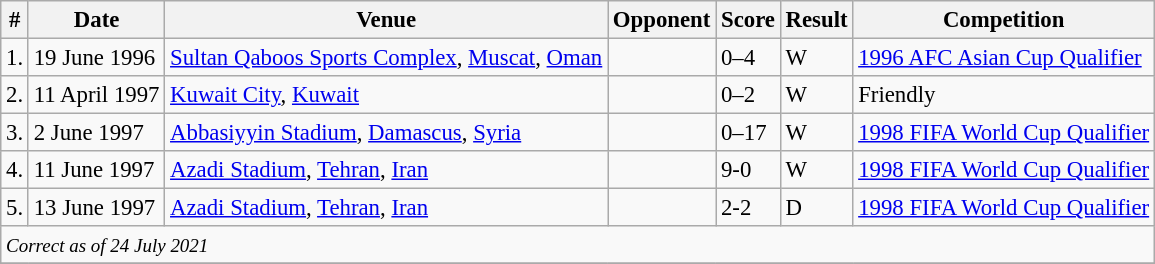<table class="wikitable" style="font-size:95%;">
<tr>
<th>#</th>
<th>Date</th>
<th>Venue</th>
<th>Opponent</th>
<th>Score</th>
<th>Result</th>
<th>Competition</th>
</tr>
<tr>
<td>1.</td>
<td>19 June 1996</td>
<td><a href='#'>Sultan Qaboos Sports Complex</a>, <a href='#'>Muscat</a>, <a href='#'>Oman</a></td>
<td></td>
<td>0–4</td>
<td>W</td>
<td><a href='#'>1996 AFC Asian Cup Qualifier</a></td>
</tr>
<tr>
<td>2.</td>
<td>11 April 1997</td>
<td><a href='#'>Kuwait City</a>, <a href='#'>Kuwait</a></td>
<td></td>
<td>0–2</td>
<td>W</td>
<td>Friendly</td>
</tr>
<tr>
<td>3.</td>
<td>2 June 1997</td>
<td><a href='#'>Abbasiyyin Stadium</a>, <a href='#'>Damascus</a>, <a href='#'>Syria</a></td>
<td></td>
<td>0–17</td>
<td>W</td>
<td><a href='#'>1998 FIFA World Cup Qualifier</a></td>
</tr>
<tr>
<td>4.</td>
<td>11 June 1997</td>
<td><a href='#'>Azadi Stadium</a>, <a href='#'>Tehran</a>, <a href='#'>Iran</a></td>
<td></td>
<td>9-0</td>
<td>W</td>
<td><a href='#'>1998 FIFA World Cup Qualifier</a></td>
</tr>
<tr>
<td>5.</td>
<td>13 June 1997</td>
<td><a href='#'>Azadi Stadium</a>, <a href='#'>Tehran</a>, <a href='#'>Iran</a></td>
<td></td>
<td>2-2</td>
<td>D</td>
<td><a href='#'>1998 FIFA World Cup Qualifier</a></td>
</tr>
<tr>
<td colspan=18><small><em>Correct as of 24 July 2021</em></small></td>
</tr>
<tr>
</tr>
</table>
